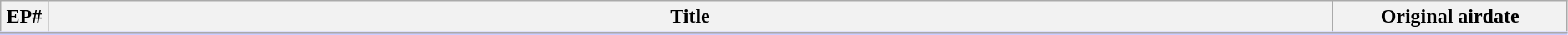<table class="wikitable" style="width: 99%;">
<tr style="border-bottom:3px solid #CCF;">
<th style="width: 3%;">EP#</th>
<th>Title</th>
<th style="width: 15%;">Original airdate</th>
</tr>
<tr>
</tr>
</table>
